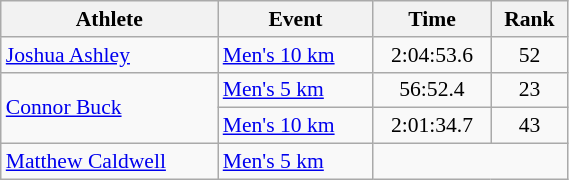<table class="wikitable" style="text-align:center; font-size:90%; width:30%;">
<tr>
<th>Athlete</th>
<th>Event</th>
<th>Time</th>
<th>Rank</th>
</tr>
<tr>
<td align=left><a href='#'>Joshua Ashley</a></td>
<td align=left><a href='#'>Men's 10 km</a></td>
<td>2:04:53.6</td>
<td>52</td>
</tr>
<tr>
<td align=left rowspan=2><a href='#'>Connor Buck</a></td>
<td align=left><a href='#'>Men's 5 km</a></td>
<td>56:52.4</td>
<td>23</td>
</tr>
<tr>
<td align=left><a href='#'>Men's 10 km</a></td>
<td>2:01:34.7</td>
<td>43</td>
</tr>
<tr>
<td align=left><a href='#'>Matthew Caldwell</a></td>
<td align=left><a href='#'>Men's 5 km</a></td>
<td colspan=2></td>
</tr>
</table>
